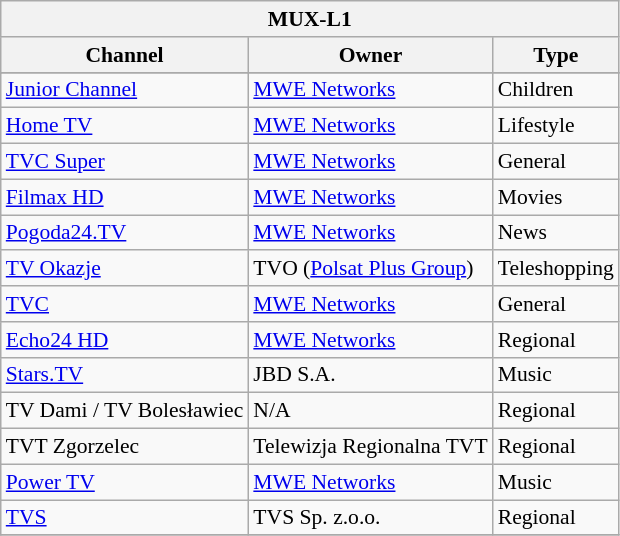<table class="wikitable" style="font-size: 90%">
<tr>
<th colspan=12>MUX-L1</th>
</tr>
<tr>
<th>Channel</th>
<th>Owner</th>
<th>Type</th>
</tr>
<tr>
</tr>
<tr>
<td><a href='#'>Junior Channel</a></td>
<td><a href='#'>MWE Networks</a></td>
<td>Children</td>
</tr>
<tr>
<td><a href='#'>Home TV</a></td>
<td><a href='#'>MWE Networks</a></td>
<td>Lifestyle</td>
</tr>
<tr>
<td><a href='#'>TVC Super</a></td>
<td><a href='#'>MWE Networks</a></td>
<td>General</td>
</tr>
<tr>
<td><a href='#'>Filmax HD</a></td>
<td><a href='#'>MWE Networks</a></td>
<td>Movies</td>
</tr>
<tr>
<td><a href='#'>Pogoda24.TV</a></td>
<td><a href='#'>MWE Networks</a></td>
<td>News</td>
</tr>
<tr>
<td><a href='#'>TV Okazje</a></td>
<td>TVO (<a href='#'>Polsat Plus Group</a>)</td>
<td>Teleshopping</td>
</tr>
<tr>
<td><a href='#'>TVC</a></td>
<td><a href='#'>MWE Networks</a></td>
<td>General</td>
</tr>
<tr>
<td><a href='#'>Echo24 HD</a></td>
<td><a href='#'>MWE Networks</a></td>
<td>Regional</td>
</tr>
<tr>
<td><a href='#'>Stars.TV</a></td>
<td>JBD S.A.</td>
<td>Music</td>
</tr>
<tr>
<td>TV Dami / TV Bolesławiec</td>
<td>N/A</td>
<td>Regional</td>
</tr>
<tr>
<td>TVT Zgorzelec</td>
<td>Telewizja Regionalna TVT</td>
<td>Regional</td>
</tr>
<tr>
<td><a href='#'>Power TV</a></td>
<td><a href='#'>MWE Networks</a></td>
<td>Music</td>
</tr>
<tr>
<td><a href='#'>TVS</a></td>
<td>TVS Sp. z.o.o.</td>
<td>Regional</td>
</tr>
<tr>
</tr>
</table>
